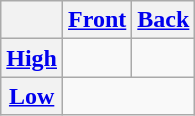<table class="wikitable" style="text-align: center;">
<tr>
<th></th>
<th><a href='#'>Front</a></th>
<th><a href='#'>Back</a></th>
</tr>
<tr>
<th><a href='#'>High</a></th>
<td>  </td>
<td>  </td>
</tr>
<tr>
<th><a href='#'>Low</a></th>
<td colspan=2>  </td>
</tr>
</table>
